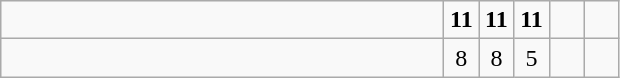<table class="wikitable">
<tr>
<td style="width:18em"></td>
<td align=center style="width:1em"><strong>11</strong></td>
<td align=center style="width:1em"><strong>11</strong></td>
<td align=center style="width:1em"><strong>11</strong></td>
<td align=center style="width:1em"></td>
<td align=center style="width:1em"></td>
</tr>
<tr>
<td style="width:18em"></td>
<td align=center style="width:1em">8</td>
<td align=center style="width:1em">8</td>
<td align=center style="width:1em">5</td>
<td align=center style="width:1em"></td>
<td align=center style="width:1em"></td>
</tr>
</table>
